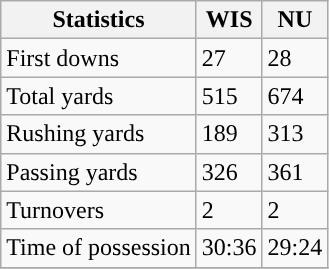<table class="wikitable">
<tr>
<th>Statistics</th>
<th>WIS</th>
<th>NU</th>
</tr>
<tr>
<td>First downs</td>
<td>27</td>
<td>28</td>
</tr>
<tr>
<td>Total yards</td>
<td>515</td>
<td>674</td>
</tr>
<tr>
<td>Rushing yards</td>
<td>189</td>
<td>313</td>
</tr>
<tr>
<td>Passing yards</td>
<td>326</td>
<td>361</td>
</tr>
<tr>
<td>Turnovers</td>
<td>2</td>
<td>2</td>
</tr>
<tr>
<td>Time of possession</td>
<td>30:36</td>
<td>29:24</td>
</tr>
<tr>
</tr>
</table>
